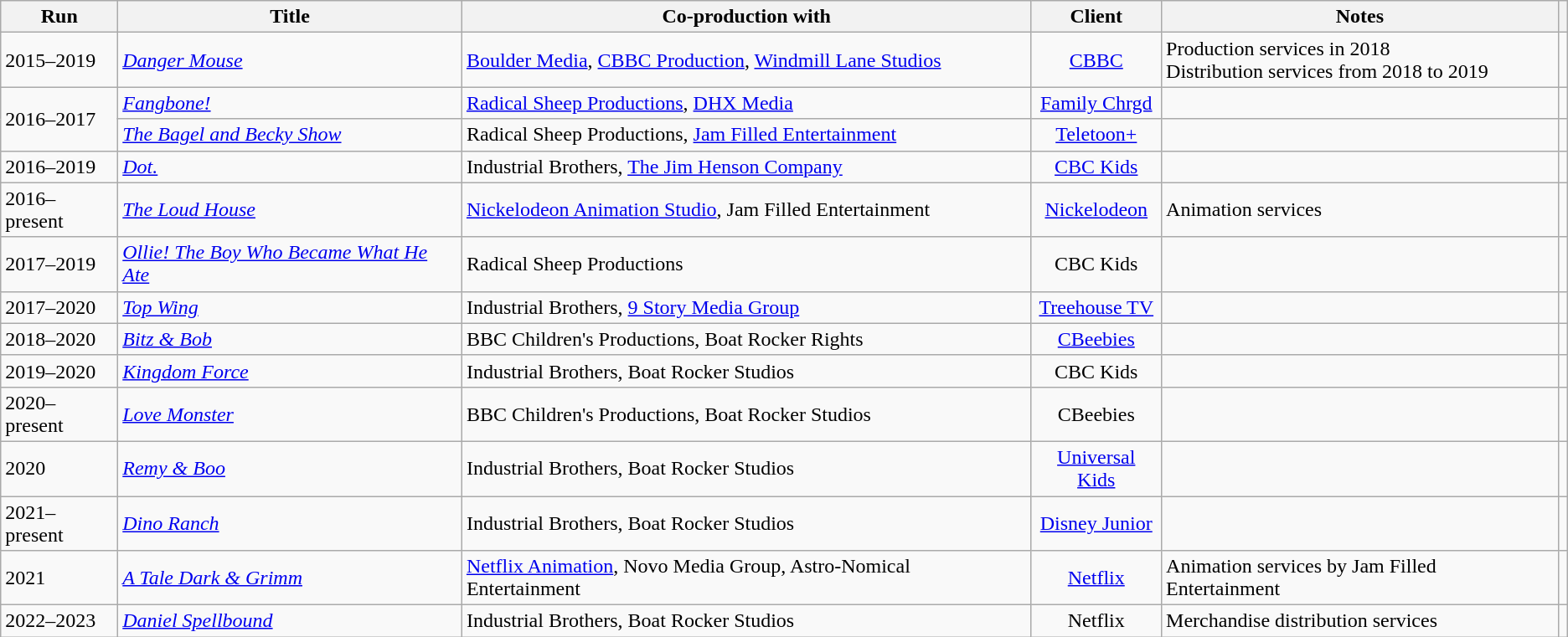<table class="wikitable sortable">
<tr>
<th>Run</th>
<th>Title</th>
<th>Co-production with</th>
<th>Client</th>
<th>Notes</th>
<th class="unsortable"></th>
</tr>
<tr>
<td>2015–2019</td>
<td><em><a href='#'>Danger Mouse</a></em></td>
<td><a href='#'>Boulder Media</a>, <a href='#'>CBBC Production</a>, <a href='#'>Windmill Lane Studios</a></td>
<td style="text-align:center"><a href='#'>CBBC</a></td>
<td>Production services in 2018<br>Distribution services from 2018 to 2019</td>
<td></td>
</tr>
<tr>
<td rowspan="2">2016–2017</td>
<td><em><a href='#'>Fangbone!</a></em></td>
<td><a href='#'>Radical Sheep Productions</a>, <a href='#'>DHX Media</a></td>
<td style="text-align:center"><a href='#'>Family Chrgd</a></td>
<td></td>
<td></td>
</tr>
<tr>
<td><em><a href='#'>The Bagel and Becky Show</a></em></td>
<td>Radical Sheep Productions, <a href='#'>Jam Filled Entertainment</a></td>
<td style="text-align:center"><a href='#'>Teletoon+</a></td>
<td></td>
<td></td>
</tr>
<tr>
<td>2016–2019</td>
<td><em><a href='#'>Dot.</a></em></td>
<td>Industrial Brothers, <a href='#'>The Jim Henson Company</a></td>
<td style="text-align:center"><a href='#'>CBC Kids</a></td>
<td></td>
<td></td>
</tr>
<tr>
<td>2016–present</td>
<td><em><a href='#'>The Loud House</a></em></td>
<td><a href='#'>Nickelodeon Animation Studio</a>, Jam Filled Entertainment</td>
<td style="text-align:center"><a href='#'>Nickelodeon</a></td>
<td>Animation services</td>
<td></td>
</tr>
<tr>
<td>2017–2019</td>
<td><em><a href='#'>Ollie! The Boy Who Became What He Ate</a></em></td>
<td>Radical Sheep Productions</td>
<td style="text-align:center">CBC Kids</td>
<td></td>
<td></td>
</tr>
<tr>
<td>2017–2020</td>
<td><em><a href='#'>Top Wing</a></em></td>
<td>Industrial Brothers, <a href='#'>9 Story Media Group</a></td>
<td style="text-align:center"><a href='#'>Treehouse TV</a></td>
<td></td>
<td></td>
</tr>
<tr>
<td>2018–2020</td>
<td><em><a href='#'>Bitz & Bob</a></em></td>
<td>BBC Children's Productions, Boat Rocker Rights</td>
<td style="text-align:center"><a href='#'>CBeebies</a></td>
<td></td>
<td></td>
</tr>
<tr>
<td>2019–2020</td>
<td><em><a href='#'>Kingdom Force</a></em></td>
<td>Industrial Brothers, Boat Rocker Studios</td>
<td style="text-align:center">CBC Kids</td>
<td></td>
<td></td>
</tr>
<tr>
<td>2020–present</td>
<td><em><a href='#'>Love Monster</a></em></td>
<td>BBC Children's Productions, Boat Rocker Studios</td>
<td style="text-align:center">CBeebies</td>
<td></td>
<td></td>
</tr>
<tr>
<td>2020</td>
<td><em><a href='#'>Remy & Boo</a></em></td>
<td>Industrial Brothers, Boat Rocker Studios</td>
<td style="text-align:center"><a href='#'>Universal Kids</a></td>
<td></td>
<td></td>
</tr>
<tr>
<td>2021–present</td>
<td><em><a href='#'>Dino Ranch</a></em></td>
<td>Industrial Brothers, Boat Rocker Studios</td>
<td style="text-align:center"><a href='#'>Disney Junior</a></td>
<td></td>
<td></td>
</tr>
<tr>
<td>2021</td>
<td><em><a href='#'>A Tale Dark & Grimm</a></em></td>
<td><a href='#'>Netflix Animation</a>, Novo Media Group, Astro-Nomical Entertainment</td>
<td style="text-align:center"><a href='#'>Netflix</a></td>
<td>Animation services by Jam Filled Entertainment</td>
<td></td>
</tr>
<tr>
<td>2022–2023</td>
<td><em><a href='#'>Daniel Spellbound</a></em></td>
<td>Industrial Brothers, Boat Rocker Studios</td>
<td style="text-align:center">Netflix</td>
<td>Merchandise distribution services</td>
<td></td>
</tr>
</table>
